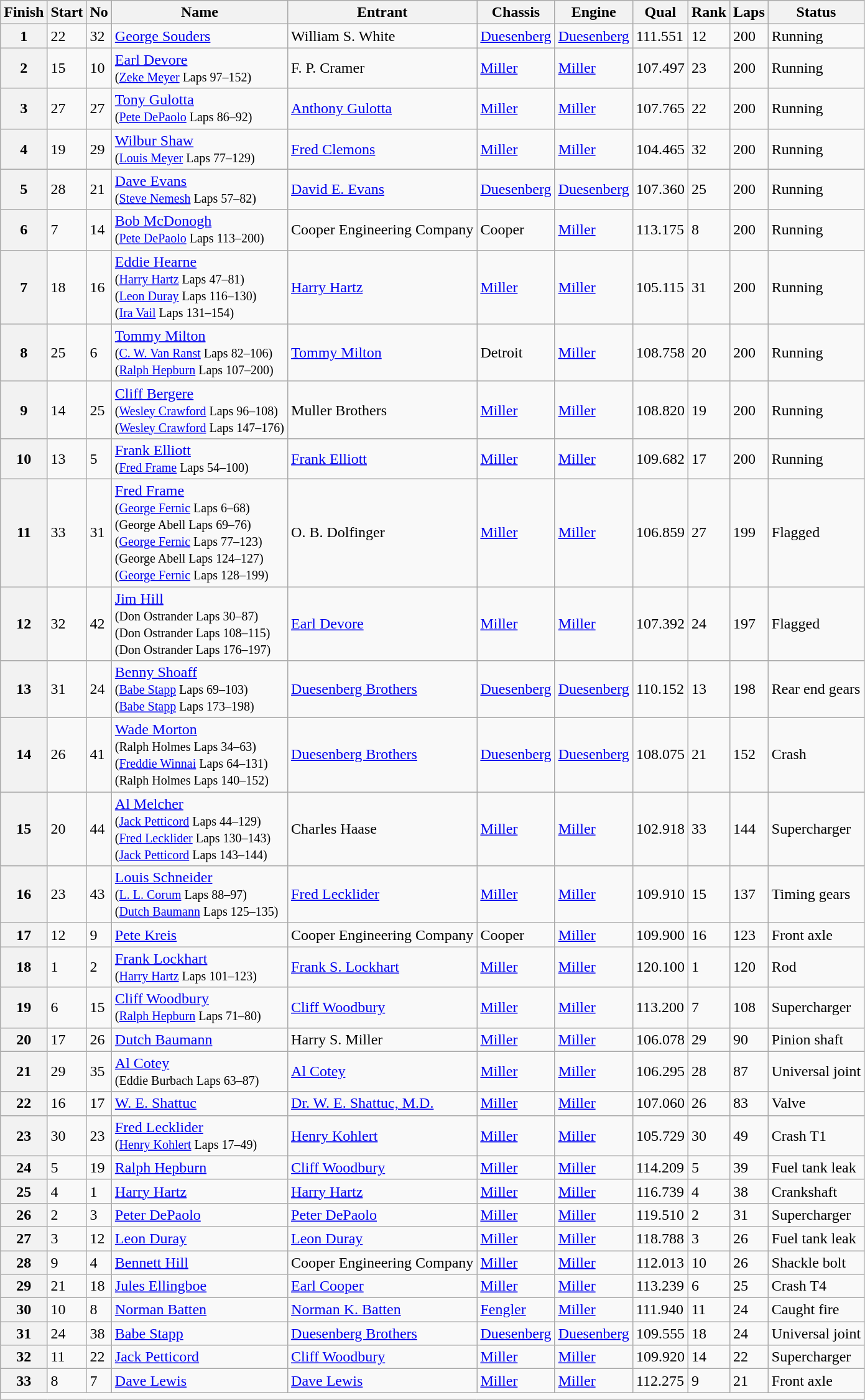<table class="wikitable">
<tr>
<th>Finish</th>
<th>Start</th>
<th>No</th>
<th>Name</th>
<th>Entrant</th>
<th>Chassis</th>
<th>Engine</th>
<th>Qual</th>
<th>Rank</th>
<th>Laps</th>
<th>Status</th>
</tr>
<tr>
<th>1</th>
<td>22</td>
<td>32</td>
<td> <a href='#'>George Souders</a> <strong></strong></td>
<td>William S. White</td>
<td><a href='#'>Duesenberg</a></td>
<td><a href='#'>Duesenberg</a></td>
<td>111.551</td>
<td>12</td>
<td>200</td>
<td>Running</td>
</tr>
<tr>
<th>2</th>
<td>15</td>
<td>10</td>
<td> <a href='#'>Earl Devore</a><br><small>(<a href='#'>Zeke Meyer</a> Laps 97–152)</small></td>
<td>F. P. Cramer</td>
<td><a href='#'>Miller</a></td>
<td><a href='#'>Miller</a></td>
<td>107.497</td>
<td>23</td>
<td>200</td>
<td>Running</td>
</tr>
<tr>
<th>3</th>
<td>27</td>
<td>27</td>
<td> <a href='#'>Tony Gulotta</a><br><small>(<a href='#'>Pete DePaolo</a> Laps 86–92)</small></td>
<td><a href='#'>Anthony Gulotta</a></td>
<td><a href='#'>Miller</a></td>
<td><a href='#'>Miller</a></td>
<td>107.765</td>
<td>22</td>
<td>200</td>
<td>Running</td>
</tr>
<tr>
<th>4</th>
<td>19</td>
<td>29</td>
<td> <a href='#'>Wilbur Shaw</a> <strong></strong><br><small>(<a href='#'>Louis Meyer</a> Laps 77–129)</small></td>
<td><a href='#'>Fred Clemons</a></td>
<td><a href='#'>Miller</a></td>
<td><a href='#'>Miller</a></td>
<td>104.465</td>
<td>32</td>
<td>200</td>
<td>Running</td>
</tr>
<tr>
<th>5</th>
<td>28</td>
<td>21</td>
<td> <a href='#'>Dave Evans</a> <strong></strong><br><small>(<a href='#'>Steve Nemesh</a> Laps 57–82)</small></td>
<td><a href='#'>David E. Evans</a></td>
<td><a href='#'>Duesenberg</a></td>
<td><a href='#'>Duesenberg</a></td>
<td>107.360</td>
<td>25</td>
<td>200</td>
<td>Running</td>
</tr>
<tr>
<th>6</th>
<td>7</td>
<td>14</td>
<td> <a href='#'>Bob McDonogh</a><br><small>(<a href='#'>Pete DePaolo</a> Laps 113–200)</small></td>
<td>Cooper Engineering Company</td>
<td>Cooper</td>
<td><a href='#'>Miller</a></td>
<td>113.175</td>
<td>8</td>
<td>200</td>
<td>Running</td>
</tr>
<tr>
<th>7</th>
<td>18</td>
<td>16</td>
<td> <a href='#'>Eddie Hearne</a><br><small>(<a href='#'>Harry Hartz</a> Laps 47–81)</small><br><small>(<a href='#'>Leon Duray</a> Laps 116–130)</small><br><small>(<a href='#'>Ira Vail</a> Laps 131–154)</small></td>
<td><a href='#'>Harry Hartz</a></td>
<td><a href='#'>Miller</a></td>
<td><a href='#'>Miller</a></td>
<td>105.115</td>
<td>31</td>
<td>200</td>
<td>Running</td>
</tr>
<tr>
<th>8</th>
<td>25</td>
<td>6</td>
<td> <a href='#'>Tommy Milton</a> <strong></strong><br><small>(<a href='#'>C. W. Van Ranst</a> Laps 82–106)</small><br><small>(<a href='#'>Ralph Hepburn</a> Laps 107–200)</small></td>
<td><a href='#'>Tommy Milton</a></td>
<td>Detroit</td>
<td><a href='#'>Miller</a></td>
<td>108.758</td>
<td>20</td>
<td>200</td>
<td>Running</td>
</tr>
<tr>
<th>9</th>
<td>14</td>
<td>25</td>
<td> <a href='#'>Cliff Bergere</a> <strong></strong><br><small>(<a href='#'>Wesley Crawford</a> Laps 96–108)</small><br><small>(<a href='#'>Wesley Crawford</a> Laps 147–176)</small></td>
<td>Muller Brothers</td>
<td><a href='#'>Miller</a></td>
<td><a href='#'>Miller</a></td>
<td>108.820</td>
<td>19</td>
<td>200</td>
<td>Running</td>
</tr>
<tr>
<th>10</th>
<td>13</td>
<td>5</td>
<td> <a href='#'>Frank Elliott</a><br><small>(<a href='#'>Fred Frame</a> Laps 54–100)</small></td>
<td><a href='#'>Frank Elliott</a></td>
<td><a href='#'>Miller</a></td>
<td><a href='#'>Miller</a></td>
<td>109.682</td>
<td>17</td>
<td>200</td>
<td>Running</td>
</tr>
<tr>
<th>11</th>
<td>33</td>
<td>31</td>
<td> <a href='#'>Fred Frame</a> <strong></strong><br><small>(<a href='#'>George Fernic</a> Laps 6–68)</small><br><small>(George Abell Laps 69–76)</small><br><small>(<a href='#'>George Fernic</a> Laps 77–123)</small><br><small>(George Abell Laps 124–127)</small><br><small>(<a href='#'>George Fernic</a> Laps 128–199)</small></td>
<td>O. B. Dolfinger</td>
<td><a href='#'>Miller</a></td>
<td><a href='#'>Miller</a></td>
<td>106.859</td>
<td>27</td>
<td>199</td>
<td>Flagged</td>
</tr>
<tr>
<th>12</th>
<td>32</td>
<td>42</td>
<td> <a href='#'>Jim Hill</a> <strong></strong><br><small>(Don Ostrander Laps 30–87)</small><br><small>(Don Ostrander Laps 108–115)</small><br><small>(Don Ostrander Laps 176–197)</small></td>
<td><a href='#'>Earl Devore</a></td>
<td><a href='#'>Miller</a></td>
<td><a href='#'>Miller</a></td>
<td>107.392</td>
<td>24</td>
<td>197</td>
<td>Flagged</td>
</tr>
<tr>
<th>13</th>
<td>31</td>
<td>24</td>
<td> <a href='#'>Benny Shoaff</a> <strong></strong><br><small>(<a href='#'>Babe Stapp</a> Laps 69–103)</small><br><small>(<a href='#'>Babe Stapp</a> Laps 173–198)</small></td>
<td><a href='#'>Duesenberg Brothers</a></td>
<td><a href='#'>Duesenberg</a></td>
<td><a href='#'>Duesenberg</a></td>
<td>110.152</td>
<td>13</td>
<td>198</td>
<td>Rear end gears</td>
</tr>
<tr>
<th>14</th>
<td>26</td>
<td>41</td>
<td> <a href='#'>Wade Morton</a><br><small>(Ralph Holmes Laps 34–63)</small><br><small>(<a href='#'>Freddie Winnai</a> Laps 64–131)</small><br><small>(Ralph Holmes Laps 140–152)</small></td>
<td><a href='#'>Duesenberg Brothers</a></td>
<td><a href='#'>Duesenberg</a></td>
<td><a href='#'>Duesenberg</a></td>
<td>108.075</td>
<td>21</td>
<td>152</td>
<td>Crash</td>
</tr>
<tr>
<th>15</th>
<td>20</td>
<td>44</td>
<td> <a href='#'>Al Melcher</a> <strong></strong><br><small>(<a href='#'>Jack Petticord</a> Laps 44–129)</small><br><small>(<a href='#'>Fred Lecklider</a> Laps 130–143)</small><br><small>(<a href='#'>Jack Petticord</a> Laps 143–144)</small></td>
<td>Charles Haase</td>
<td><a href='#'>Miller</a></td>
<td><a href='#'>Miller</a></td>
<td>102.918</td>
<td>33</td>
<td>144</td>
<td>Supercharger</td>
</tr>
<tr>
<th>16</th>
<td>23</td>
<td>43</td>
<td> <a href='#'>Louis Schneider</a> <strong></strong><br><small>(<a href='#'>L. L. Corum</a> Laps 88–97)</small><br><small>(<a href='#'>Dutch Baumann</a> Laps 125–135)</small></td>
<td><a href='#'>Fred Lecklider</a></td>
<td><a href='#'>Miller</a></td>
<td><a href='#'>Miller</a></td>
<td>109.910</td>
<td>15</td>
<td>137</td>
<td>Timing gears</td>
</tr>
<tr>
<th>17</th>
<td>12</td>
<td>9</td>
<td> <a href='#'>Pete Kreis</a></td>
<td>Cooper Engineering Company</td>
<td>Cooper</td>
<td><a href='#'>Miller</a></td>
<td>109.900</td>
<td>16</td>
<td>123</td>
<td>Front axle</td>
</tr>
<tr>
<th>18</th>
<td>1</td>
<td>2</td>
<td> <a href='#'>Frank Lockhart</a> <strong></strong><br><small>(<a href='#'>Harry Hartz</a> Laps 101–123)</small></td>
<td><a href='#'>Frank S. Lockhart</a></td>
<td><a href='#'>Miller</a></td>
<td><a href='#'>Miller</a></td>
<td>120.100</td>
<td>1</td>
<td>120</td>
<td>Rod</td>
</tr>
<tr>
<th>19</th>
<td>6</td>
<td>15</td>
<td> <a href='#'>Cliff Woodbury</a><br><small>(<a href='#'>Ralph Hepburn</a> Laps 71–80)</small></td>
<td><a href='#'>Cliff Woodbury</a></td>
<td><a href='#'>Miller</a></td>
<td><a href='#'>Miller</a></td>
<td>113.200</td>
<td>7</td>
<td>108</td>
<td>Supercharger</td>
</tr>
<tr>
<th>20</th>
<td>17</td>
<td>26</td>
<td> <a href='#'>Dutch Baumann</a> <strong></strong></td>
<td>Harry S. Miller</td>
<td><a href='#'>Miller</a></td>
<td><a href='#'>Miller</a></td>
<td>106.078</td>
<td>29</td>
<td>90</td>
<td>Pinion shaft</td>
</tr>
<tr>
<th>21</th>
<td>29</td>
<td>35</td>
<td> <a href='#'>Al Cotey</a> <strong></strong><br><small>(Eddie Burbach Laps 63–87)</small></td>
<td><a href='#'>Al Cotey</a></td>
<td><a href='#'>Miller</a></td>
<td><a href='#'>Miller</a></td>
<td>106.295</td>
<td>28</td>
<td>87</td>
<td>Universal joint</td>
</tr>
<tr>
<th>22</th>
<td>16</td>
<td>17</td>
<td> <a href='#'>W. E. Shattuc</a></td>
<td><a href='#'>Dr. W. E. Shattuc, M.D.</a></td>
<td><a href='#'>Miller</a></td>
<td><a href='#'>Miller</a></td>
<td>107.060</td>
<td>26</td>
<td>83</td>
<td>Valve</td>
</tr>
<tr>
<th>23</th>
<td>30</td>
<td>23</td>
<td> <a href='#'>Fred Lecklider</a><br><small>(<a href='#'>Henry Kohlert</a> Laps 17–49)</small></td>
<td><a href='#'>Henry Kohlert</a></td>
<td><a href='#'>Miller</a></td>
<td><a href='#'>Miller</a></td>
<td>105.729</td>
<td>30</td>
<td>49</td>
<td>Crash T1</td>
</tr>
<tr>
<th>24</th>
<td>5</td>
<td>19</td>
<td> <a href='#'>Ralph Hepburn</a></td>
<td><a href='#'>Cliff Woodbury</a></td>
<td><a href='#'>Miller</a></td>
<td><a href='#'>Miller</a></td>
<td>114.209</td>
<td>5</td>
<td>39</td>
<td>Fuel tank leak</td>
</tr>
<tr>
<th>25</th>
<td>4</td>
<td>1</td>
<td> <a href='#'>Harry Hartz</a></td>
<td><a href='#'>Harry Hartz</a></td>
<td><a href='#'>Miller</a></td>
<td><a href='#'>Miller</a></td>
<td>116.739</td>
<td>4</td>
<td>38</td>
<td>Crankshaft</td>
</tr>
<tr>
<th>26</th>
<td>2</td>
<td>3</td>
<td> <a href='#'>Peter DePaolo</a> <strong></strong></td>
<td><a href='#'>Peter DePaolo</a></td>
<td><a href='#'>Miller</a></td>
<td><a href='#'>Miller</a></td>
<td>119.510</td>
<td>2</td>
<td>31</td>
<td>Supercharger</td>
</tr>
<tr>
<th>27</th>
<td>3</td>
<td>12</td>
<td> <a href='#'>Leon Duray</a></td>
<td><a href='#'>Leon Duray</a></td>
<td><a href='#'>Miller</a></td>
<td><a href='#'>Miller</a></td>
<td>118.788</td>
<td>3</td>
<td>26</td>
<td>Fuel tank leak</td>
</tr>
<tr>
<th>28</th>
<td>9</td>
<td>4</td>
<td> <a href='#'>Bennett Hill</a></td>
<td>Cooper Engineering Company</td>
<td><a href='#'>Miller</a></td>
<td><a href='#'>Miller</a></td>
<td>112.013</td>
<td>10</td>
<td>26</td>
<td>Shackle bolt</td>
</tr>
<tr>
<th>29</th>
<td>21</td>
<td>18</td>
<td> <a href='#'>Jules Ellingboe</a></td>
<td><a href='#'>Earl Cooper</a></td>
<td><a href='#'>Miller</a></td>
<td><a href='#'>Miller</a></td>
<td>113.239</td>
<td>6</td>
<td>25</td>
<td>Crash T4</td>
</tr>
<tr>
<th>30</th>
<td>10</td>
<td>8</td>
<td> <a href='#'>Norman Batten</a></td>
<td><a href='#'>Norman K. Batten</a></td>
<td><a href='#'>Fengler</a></td>
<td><a href='#'>Miller</a></td>
<td>111.940</td>
<td>11</td>
<td>24</td>
<td>Caught fire</td>
</tr>
<tr>
<th>31</th>
<td>24</td>
<td>38</td>
<td> <a href='#'>Babe Stapp</a> <strong></strong></td>
<td><a href='#'>Duesenberg Brothers</a></td>
<td><a href='#'>Duesenberg</a></td>
<td><a href='#'>Duesenberg</a></td>
<td>109.555</td>
<td>18</td>
<td>24</td>
<td>Universal joint</td>
</tr>
<tr>
<th>32</th>
<td>11</td>
<td>22</td>
<td> <a href='#'>Jack Petticord</a> <strong></strong></td>
<td><a href='#'>Cliff Woodbury</a></td>
<td><a href='#'>Miller</a></td>
<td><a href='#'>Miller</a></td>
<td>109.920</td>
<td>14</td>
<td>22</td>
<td>Supercharger</td>
</tr>
<tr>
<th>33</th>
<td>8</td>
<td>7</td>
<td> <a href='#'>Dave Lewis</a></td>
<td><a href='#'>Dave Lewis</a></td>
<td><a href='#'>Miller</a></td>
<td><a href='#'>Miller</a></td>
<td>112.275</td>
<td>9</td>
<td>21</td>
<td>Front axle</td>
</tr>
<tr>
<td colspan=12 style="text-align:center"></td>
</tr>
</table>
